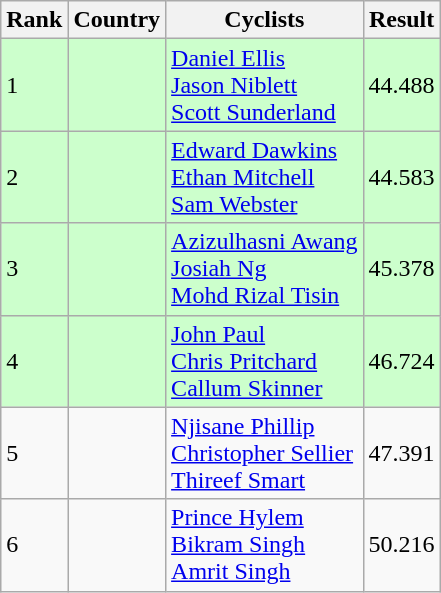<table class="wikitable">
<tr>
<th>Rank</th>
<th>Country</th>
<th>Cyclists</th>
<th>Result</th>
</tr>
<tr bgcolor=ccffcc>
<td>1</td>
<td></td>
<td><a href='#'>Daniel Ellis</a><br><a href='#'>Jason Niblett</a><br><a href='#'>Scott Sunderland</a></td>
<td>44.488</td>
</tr>
<tr bgcolor=ccffcc>
<td>2</td>
<td></td>
<td><a href='#'>Edward Dawkins</a><br><a href='#'>Ethan Mitchell</a><br><a href='#'>Sam Webster</a></td>
<td>44.583</td>
</tr>
<tr bgcolor=ccffcc>
<td>3</td>
<td></td>
<td><a href='#'>Azizulhasni Awang</a><br><a href='#'>Josiah Ng</a><br><a href='#'>Mohd Rizal Tisin</a></td>
<td>45.378</td>
</tr>
<tr bgcolor=ccffcc>
<td>4</td>
<td></td>
<td><a href='#'>John Paul</a><br><a href='#'>Chris Pritchard</a><br><a href='#'>Callum Skinner</a></td>
<td>46.724</td>
</tr>
<tr>
<td>5</td>
<td></td>
<td><a href='#'>Njisane Phillip</a><br><a href='#'>Christopher Sellier</a><br><a href='#'>Thireef Smart</a></td>
<td>47.391</td>
</tr>
<tr>
<td>6</td>
<td></td>
<td><a href='#'>Prince Hylem</a><br><a href='#'>Bikram Singh</a><br><a href='#'>Amrit Singh</a></td>
<td>50.216</td>
</tr>
</table>
